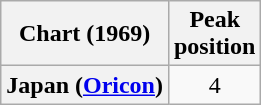<table class="wikitable plainrowheaders" style="text-align:center">
<tr>
<th>Chart (1969)</th>
<th>Peak<br>position</th>
</tr>
<tr>
<th scope="row">Japan (<a href='#'>Oricon</a>)</th>
<td>4</td>
</tr>
</table>
